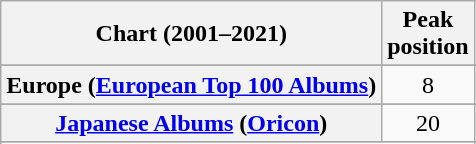<table class="wikitable sortable plainrowheaders" style="text-align:center;">
<tr>
<th scope="col">Chart (2001–2021)</th>
<th scope="col">Peak<br>position</th>
</tr>
<tr>
</tr>
<tr>
</tr>
<tr>
</tr>
<tr>
</tr>
<tr>
</tr>
<tr>
<th scope="row">Europe (<a href='#'>European Top 100 Albums</a>)</th>
<td>8</td>
</tr>
<tr>
</tr>
<tr>
</tr>
<tr>
</tr>
<tr>
</tr>
<tr>
</tr>
<tr>
</tr>
<tr>
<th scope="row"><a href='#'>Japanese Albums</a> (<a href='#'>Oricon</a>)</th>
<td>20</td>
</tr>
<tr>
</tr>
<tr>
</tr>
<tr>
</tr>
<tr>
</tr>
<tr>
</tr>
<tr>
</tr>
</table>
